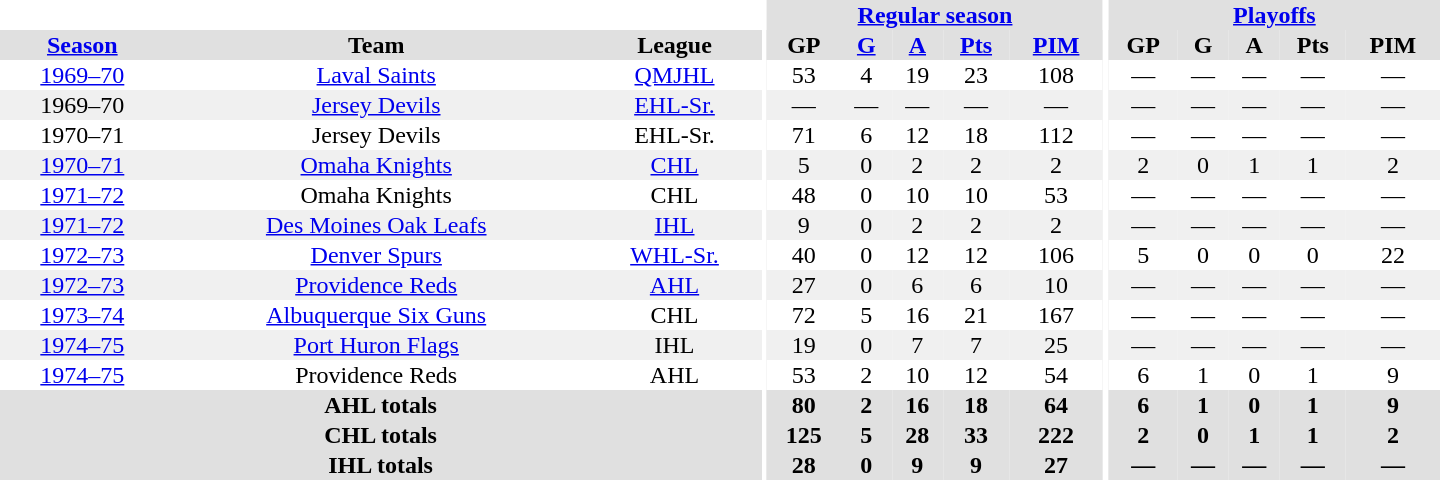<table border="0" cellpadding="1" cellspacing="0" style="text-align:center; width:60em">
<tr bgcolor="#e0e0e0">
<th colspan="3" bgcolor="#ffffff"></th>
<th rowspan="99" bgcolor="#ffffff"></th>
<th colspan="5"><a href='#'>Regular season</a></th>
<th rowspan="99" bgcolor="#ffffff"></th>
<th colspan="5"><a href='#'>Playoffs</a></th>
</tr>
<tr bgcolor="#e0e0e0">
<th><a href='#'>Season</a></th>
<th>Team</th>
<th>League</th>
<th>GP</th>
<th><a href='#'>G</a></th>
<th><a href='#'>A</a></th>
<th><a href='#'>Pts</a></th>
<th><a href='#'>PIM</a></th>
<th>GP</th>
<th>G</th>
<th>A</th>
<th>Pts</th>
<th>PIM</th>
</tr>
<tr>
<td><a href='#'>1969–70</a></td>
<td><a href='#'>Laval Saints</a></td>
<td><a href='#'>QMJHL</a></td>
<td>53</td>
<td>4</td>
<td>19</td>
<td>23</td>
<td>108</td>
<td>—</td>
<td>—</td>
<td>—</td>
<td>—</td>
<td>—</td>
</tr>
<tr bgcolor="#f0f0f0">
<td>1969–70</td>
<td><a href='#'>Jersey Devils</a></td>
<td><a href='#'>EHL-Sr.</a></td>
<td>—</td>
<td>—</td>
<td>—</td>
<td>—</td>
<td>—</td>
<td>—</td>
<td>—</td>
<td>—</td>
<td>—</td>
<td>—</td>
</tr>
<tr>
<td>1970–71</td>
<td>Jersey Devils</td>
<td>EHL-Sr.</td>
<td>71</td>
<td>6</td>
<td>12</td>
<td>18</td>
<td>112</td>
<td>—</td>
<td>—</td>
<td>—</td>
<td>—</td>
<td>—</td>
</tr>
<tr bgcolor="#f0f0f0">
<td><a href='#'>1970–71</a></td>
<td><a href='#'>Omaha Knights</a></td>
<td><a href='#'>CHL</a></td>
<td>5</td>
<td>0</td>
<td>2</td>
<td>2</td>
<td>2</td>
<td>2</td>
<td>0</td>
<td>1</td>
<td>1</td>
<td>2</td>
</tr>
<tr>
<td><a href='#'>1971–72</a></td>
<td>Omaha Knights</td>
<td>CHL</td>
<td>48</td>
<td>0</td>
<td>10</td>
<td>10</td>
<td>53</td>
<td>—</td>
<td>—</td>
<td>—</td>
<td>—</td>
<td>—</td>
</tr>
<tr bgcolor="#f0f0f0">
<td><a href='#'>1971–72</a></td>
<td><a href='#'>Des Moines Oak Leafs</a></td>
<td><a href='#'>IHL</a></td>
<td>9</td>
<td>0</td>
<td>2</td>
<td>2</td>
<td>2</td>
<td>—</td>
<td>—</td>
<td>—</td>
<td>—</td>
<td>—</td>
</tr>
<tr>
<td><a href='#'>1972–73</a></td>
<td><a href='#'>Denver Spurs</a></td>
<td><a href='#'>WHL-Sr.</a></td>
<td>40</td>
<td>0</td>
<td>12</td>
<td>12</td>
<td>106</td>
<td>5</td>
<td>0</td>
<td>0</td>
<td>0</td>
<td>22</td>
</tr>
<tr bgcolor="#f0f0f0">
<td><a href='#'>1972–73</a></td>
<td><a href='#'>Providence Reds</a></td>
<td><a href='#'>AHL</a></td>
<td>27</td>
<td>0</td>
<td>6</td>
<td>6</td>
<td>10</td>
<td>—</td>
<td>—</td>
<td>—</td>
<td>—</td>
<td>—</td>
</tr>
<tr>
<td><a href='#'>1973–74</a></td>
<td><a href='#'>Albuquerque Six Guns</a></td>
<td>CHL</td>
<td>72</td>
<td>5</td>
<td>16</td>
<td>21</td>
<td>167</td>
<td>—</td>
<td>—</td>
<td>—</td>
<td>—</td>
<td>—</td>
</tr>
<tr bgcolor="#f0f0f0">
<td><a href='#'>1974–75</a></td>
<td><a href='#'>Port Huron Flags</a></td>
<td>IHL</td>
<td>19</td>
<td>0</td>
<td>7</td>
<td>7</td>
<td>25</td>
<td>—</td>
<td>—</td>
<td>—</td>
<td>—</td>
<td>—</td>
</tr>
<tr>
<td><a href='#'>1974–75</a></td>
<td>Providence Reds</td>
<td>AHL</td>
<td>53</td>
<td>2</td>
<td>10</td>
<td>12</td>
<td>54</td>
<td>6</td>
<td>1</td>
<td>0</td>
<td>1</td>
<td>9</td>
</tr>
<tr>
</tr>
<tr ALIGN="center" bgcolor="#e0e0e0">
<th colspan="3">AHL totals</th>
<th ALIGN="center">80</th>
<th ALIGN="center">2</th>
<th ALIGN="center">16</th>
<th ALIGN="center">18</th>
<th ALIGN="center">64</th>
<th ALIGN="center">6</th>
<th ALIGN="center">1</th>
<th ALIGN="center">0</th>
<th ALIGN="center">1</th>
<th ALIGN="center">9</th>
</tr>
<tr>
</tr>
<tr ALIGN="center" bgcolor="#e0e0e0">
<th colspan="3">CHL totals</th>
<th ALIGN="center">125</th>
<th ALIGN="center">5</th>
<th ALIGN="center">28</th>
<th ALIGN="center">33</th>
<th ALIGN="center">222</th>
<th ALIGN="center">2</th>
<th ALIGN="center">0</th>
<th ALIGN="center">1</th>
<th ALIGN="center">1</th>
<th ALIGN="center">2</th>
</tr>
<tr>
</tr>
<tr ALIGN="center" bgcolor="#e0e0e0">
<th colspan="3">IHL totals</th>
<th ALIGN="center">28</th>
<th ALIGN="center">0</th>
<th ALIGN="center">9</th>
<th ALIGN="center">9</th>
<th ALIGN="center">27</th>
<th ALIGN="center">—</th>
<th ALIGN="center">—</th>
<th ALIGN="center">—</th>
<th ALIGN="center">—</th>
<th ALIGN="center">—</th>
</tr>
</table>
